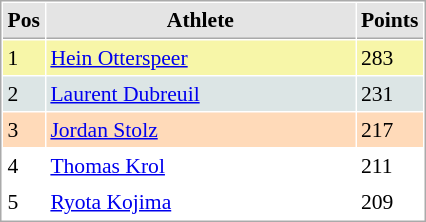<table cellspacing="1" cellpadding="3" style="border:1px solid #aaa; font-size:90%;">
<tr style="background:#e4e4e4;">
<th style="border-bottom:1px solid #aaa; width:10px;">Pos</th>
<th style="border-bottom:1px solid #aaa; width:200px;">Athlete</th>
<th style="border-bottom:1px solid #aaa; width:20px;">Points</th>
</tr>
<tr style="background:#f7f6a8;">
<td>1</td>
<td> <a href='#'>Hein Otterspeer</a></td>
<td>283</td>
</tr>
<tr style="background:#dce5e5;">
<td>2</td>
<td> <a href='#'>Laurent Dubreuil</a></td>
<td>231</td>
</tr>
<tr style="background:#ffdab9;">
<td>3</td>
<td> <a href='#'>Jordan Stolz</a></td>
<td>217</td>
</tr>
<tr>
<td>4</td>
<td> <a href='#'>Thomas Krol</a></td>
<td>211</td>
</tr>
<tr>
<td>5</td>
<td> <a href='#'>Ryota Kojima</a></td>
<td>209</td>
</tr>
</table>
